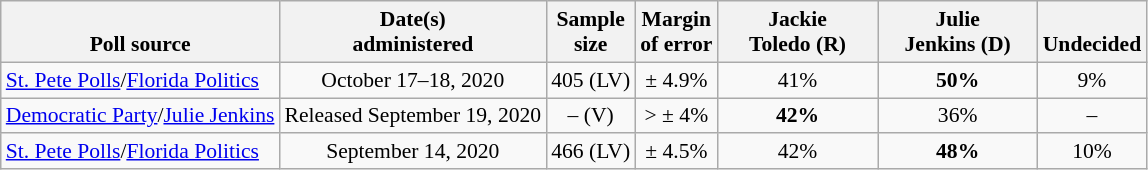<table class="wikitable" style="font-size:90%;text-align:center;">
<tr valign=bottom>
<th>Poll source</th>
<th>Date(s)<br>administered</th>
<th>Sample<br>size</th>
<th>Margin<br>of error</th>
<th style="width:100px;">Jackie<br>Toledo (R)</th>
<th style="width:100px;">Julie<br>Jenkins (D)</th>
<th>Undecided</th>
</tr>
<tr>
<td style="text-align:left;"><a href='#'>St. Pete Polls</a>/<a href='#'>Florida Politics</a></td>
<td>October 17–18, 2020</td>
<td>405 (LV)</td>
<td>± 4.9%</td>
<td>41%</td>
<td><strong>50%</strong></td>
<td>9%</td>
</tr>
<tr>
<td style="text-align:left;"><a href='#'>Democratic Party</a>/<a href='#'>Julie Jenkins</a></td>
<td>Released September 19, 2020</td>
<td>– (V)</td>
<td>> ± 4%</td>
<td><strong>42%</strong></td>
<td>36%</td>
<td>–</td>
</tr>
<tr>
<td style="text-align:left;"><a href='#'>St. Pete Polls</a>/<a href='#'>Florida Politics</a></td>
<td>September 14, 2020</td>
<td>466 (LV)</td>
<td>± 4.5%</td>
<td>42%</td>
<td><strong>48%</strong></td>
<td>10%</td>
</tr>
</table>
